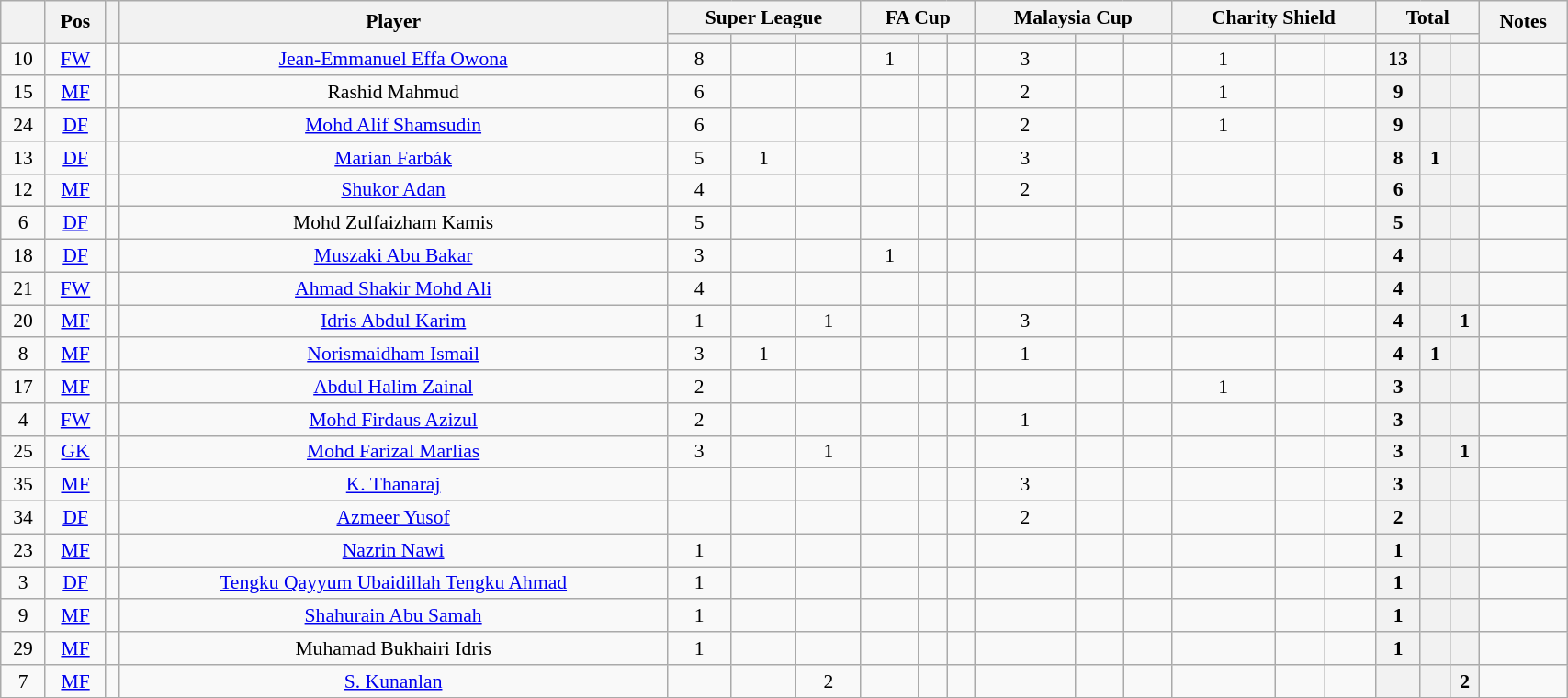<table class="wikitable sortable" style="text-align:Center; font-size:90%; width:90%;">
<tr>
<th rowspan="2"></th>
<th rowspan="2">Pos</th>
<th rowspan="2"></th>
<th rowspan="2">Player</th>
<th colspan="3">Super League</th>
<th colspan="3">FA Cup</th>
<th colspan="3">Malaysia Cup</th>
<th colspan="3">Charity Shield</th>
<th colspan="3">Total</th>
<th rowspan="2">Notes</th>
</tr>
<tr>
<th></th>
<th></th>
<th></th>
<th></th>
<th></th>
<th></th>
<th></th>
<th></th>
<th></th>
<th></th>
<th></th>
<th></th>
<th></th>
<th></th>
<th></th>
</tr>
<tr>
<td>10</td>
<td><a href='#'>FW</a></td>
<td></td>
<td><a href='#'>Jean-Emmanuel Effa Owona</a></td>
<td>8</td>
<td></td>
<td></td>
<td>1</td>
<td></td>
<td></td>
<td>3</td>
<td></td>
<td></td>
<td>1</td>
<td></td>
<td></td>
<th>13</th>
<th></th>
<th></th>
<td></td>
</tr>
<tr>
<td>15</td>
<td><a href='#'>MF</a></td>
<td></td>
<td>Rashid Mahmud</td>
<td>6</td>
<td></td>
<td></td>
<td></td>
<td></td>
<td></td>
<td>2</td>
<td></td>
<td></td>
<td>1</td>
<td></td>
<td></td>
<th>9</th>
<th></th>
<th></th>
<td></td>
</tr>
<tr>
<td>24</td>
<td><a href='#'>DF</a></td>
<td></td>
<td><a href='#'>Mohd Alif Shamsudin</a></td>
<td>6</td>
<td></td>
<td></td>
<td></td>
<td></td>
<td></td>
<td>2</td>
<td></td>
<td></td>
<td>1</td>
<td></td>
<td></td>
<th>9</th>
<th></th>
<th></th>
<td></td>
</tr>
<tr>
<td>13</td>
<td><a href='#'>DF</a></td>
<td></td>
<td><a href='#'>Marian Farbák</a></td>
<td>5</td>
<td>1</td>
<td></td>
<td></td>
<td></td>
<td></td>
<td>3</td>
<td></td>
<td></td>
<td></td>
<td></td>
<td></td>
<th>8</th>
<th>1</th>
<th></th>
<td></td>
</tr>
<tr>
<td>12</td>
<td><a href='#'>MF</a></td>
<td></td>
<td><a href='#'>Shukor Adan</a></td>
<td>4</td>
<td></td>
<td></td>
<td></td>
<td></td>
<td></td>
<td>2</td>
<td></td>
<td></td>
<td></td>
<td></td>
<td></td>
<th>6</th>
<th></th>
<th></th>
<td></td>
</tr>
<tr>
<td>6</td>
<td><a href='#'>DF</a></td>
<td></td>
<td>Mohd Zulfaizham Kamis</td>
<td>5</td>
<td></td>
<td></td>
<td></td>
<td></td>
<td></td>
<td></td>
<td></td>
<td></td>
<td></td>
<td></td>
<td></td>
<th>5</th>
<th></th>
<th></th>
<td></td>
</tr>
<tr>
<td>18</td>
<td><a href='#'>DF</a></td>
<td></td>
<td><a href='#'>Muszaki Abu Bakar</a></td>
<td>3</td>
<td></td>
<td></td>
<td>1</td>
<td></td>
<td></td>
<td></td>
<td></td>
<td></td>
<td></td>
<td></td>
<td></td>
<th>4</th>
<th></th>
<th></th>
<td></td>
</tr>
<tr>
<td>21</td>
<td><a href='#'>FW</a></td>
<td></td>
<td><a href='#'>Ahmad Shakir Mohd Ali</a></td>
<td>4</td>
<td></td>
<td></td>
<td></td>
<td></td>
<td></td>
<td></td>
<td></td>
<td></td>
<td></td>
<td></td>
<td></td>
<th>4</th>
<th></th>
<th></th>
<td></td>
</tr>
<tr>
<td>20</td>
<td><a href='#'>MF</a></td>
<td></td>
<td><a href='#'>Idris Abdul Karim</a></td>
<td>1</td>
<td></td>
<td>1</td>
<td></td>
<td></td>
<td></td>
<td>3</td>
<td></td>
<td></td>
<td></td>
<td></td>
<td></td>
<th>4</th>
<th></th>
<th>1</th>
<td></td>
</tr>
<tr>
<td>8</td>
<td><a href='#'>MF</a></td>
<td></td>
<td><a href='#'>Norismaidham Ismail</a></td>
<td>3</td>
<td>1</td>
<td></td>
<td></td>
<td></td>
<td></td>
<td>1</td>
<td></td>
<td></td>
<td></td>
<td></td>
<td></td>
<th>4</th>
<th>1</th>
<th></th>
<td></td>
</tr>
<tr>
<td>17</td>
<td><a href='#'>MF</a></td>
<td></td>
<td><a href='#'>Abdul Halim Zainal</a></td>
<td>2</td>
<td></td>
<td></td>
<td></td>
<td></td>
<td></td>
<td></td>
<td></td>
<td></td>
<td>1</td>
<td></td>
<td></td>
<th>3</th>
<th></th>
<th></th>
<td></td>
</tr>
<tr>
<td>4</td>
<td><a href='#'>FW</a></td>
<td></td>
<td><a href='#'>Mohd Firdaus Azizul</a></td>
<td>2</td>
<td></td>
<td></td>
<td></td>
<td></td>
<td></td>
<td>1</td>
<td></td>
<td></td>
<td></td>
<td></td>
<td></td>
<th>3</th>
<th></th>
<th></th>
<td></td>
</tr>
<tr>
<td>25</td>
<td><a href='#'>GK</a></td>
<td></td>
<td><a href='#'>Mohd Farizal Marlias</a></td>
<td>3</td>
<td></td>
<td>1</td>
<td></td>
<td></td>
<td></td>
<td></td>
<td></td>
<td></td>
<td></td>
<td></td>
<td></td>
<th>3</th>
<th></th>
<th>1</th>
<td></td>
</tr>
<tr>
<td>35</td>
<td><a href='#'>MF</a></td>
<td></td>
<td><a href='#'>K. Thanaraj</a></td>
<td></td>
<td></td>
<td></td>
<td></td>
<td></td>
<td></td>
<td>3</td>
<td></td>
<td></td>
<td></td>
<td></td>
<td></td>
<th>3</th>
<th></th>
<th></th>
<td></td>
</tr>
<tr>
<td>34</td>
<td><a href='#'>DF</a></td>
<td></td>
<td><a href='#'>Azmeer Yusof</a></td>
<td></td>
<td></td>
<td></td>
<td></td>
<td></td>
<td></td>
<td>2</td>
<td></td>
<td></td>
<td></td>
<td></td>
<td></td>
<th>2</th>
<th></th>
<th></th>
<td></td>
</tr>
<tr>
<td>23</td>
<td><a href='#'>MF</a></td>
<td></td>
<td><a href='#'>Nazrin Nawi</a></td>
<td>1</td>
<td></td>
<td></td>
<td></td>
<td></td>
<td></td>
<td></td>
<td></td>
<td></td>
<td></td>
<td></td>
<td></td>
<th>1</th>
<th></th>
<th></th>
<td></td>
</tr>
<tr>
<td>3</td>
<td><a href='#'>DF</a></td>
<td></td>
<td><a href='#'>Tengku Qayyum Ubaidillah Tengku Ahmad</a></td>
<td>1</td>
<td></td>
<td></td>
<td></td>
<td></td>
<td></td>
<td></td>
<td></td>
<td></td>
<td></td>
<td></td>
<td></td>
<th>1</th>
<th></th>
<th></th>
<td></td>
</tr>
<tr>
<td>9</td>
<td><a href='#'>MF</a></td>
<td></td>
<td><a href='#'>Shahurain Abu Samah</a></td>
<td>1</td>
<td></td>
<td></td>
<td></td>
<td></td>
<td></td>
<td></td>
<td></td>
<td></td>
<td></td>
<td></td>
<td></td>
<th>1</th>
<th></th>
<th></th>
<td></td>
</tr>
<tr>
<td>29</td>
<td><a href='#'>MF</a></td>
<td></td>
<td>Muhamad Bukhairi Idris</td>
<td>1</td>
<td></td>
<td></td>
<td></td>
<td></td>
<td></td>
<td></td>
<td></td>
<td></td>
<td></td>
<td></td>
<td></td>
<th>1</th>
<th></th>
<th></th>
<td></td>
</tr>
<tr>
<td>7</td>
<td><a href='#'>MF</a></td>
<td></td>
<td><a href='#'>S. Kunanlan</a></td>
<td></td>
<td></td>
<td>2</td>
<td></td>
<td></td>
<td></td>
<td></td>
<td></td>
<td></td>
<td></td>
<td></td>
<td></td>
<th></th>
<th></th>
<th>2</th>
<td></td>
</tr>
<tr>
</tr>
</table>
